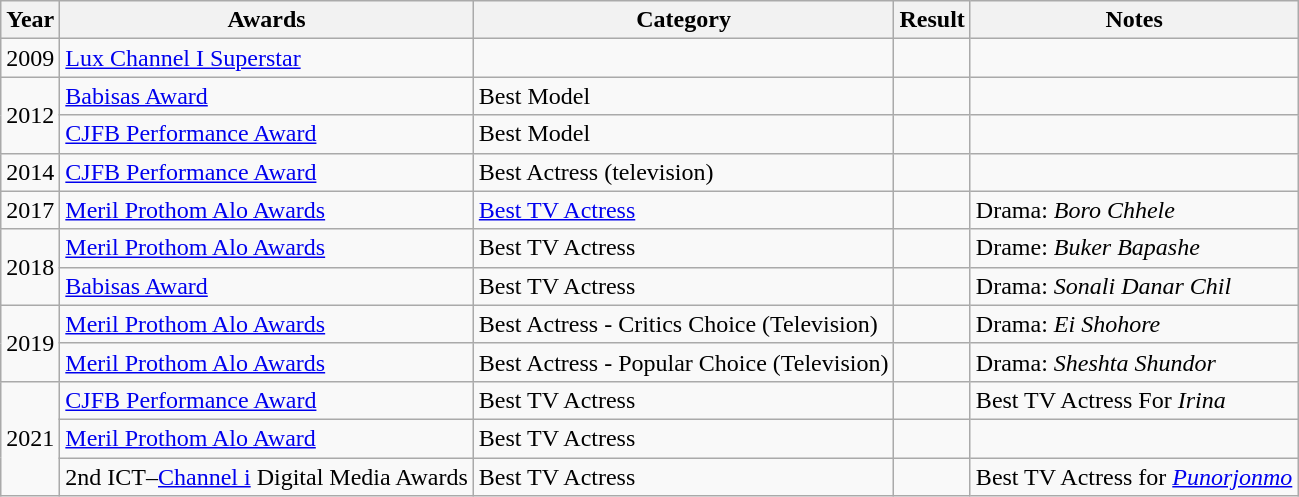<table class="wikitable sortable">
<tr style="text-align:center;">
<th>Year</th>
<th>Awards</th>
<th>Category</th>
<th>Result</th>
<th>Notes</th>
</tr>
<tr>
<td>2009</td>
<td><a href='#'>Lux Channel I Superstar</a></td>
<td></td>
<td></td>
<td></td>
</tr>
<tr>
<td rowspan="2">2012</td>
<td><a href='#'>Babisas Award</a></td>
<td>Best Model</td>
<td></td>
<td></td>
</tr>
<tr>
<td><a href='#'>CJFB Performance Award</a></td>
<td>Best Model</td>
<td></td>
<td></td>
</tr>
<tr>
<td>2014</td>
<td><a href='#'>CJFB Performance Award</a></td>
<td>Best Actress (television)</td>
<td></td>
<td></td>
</tr>
<tr>
<td>2017</td>
<td><a href='#'>Meril Prothom Alo Awards</a></td>
<td><a href='#'>Best TV Actress</a></td>
<td></td>
<td>Drama: <em>Boro Chhele</em></td>
</tr>
<tr>
<td rowspan="2">2018</td>
<td><a href='#'>Meril Prothom Alo Awards</a></td>
<td>Best TV Actress</td>
<td></td>
<td>Drame: <em>Buker Bapashe</em> </td>
</tr>
<tr>
<td><a href='#'>Babisas Award</a></td>
<td>Best TV Actress</td>
<td></td>
<td>Drama: <em>Sonali Danar Chil</em></td>
</tr>
<tr>
<td rowspan="2">2019</td>
<td><a href='#'>Meril Prothom Alo Awards</a></td>
<td>Best Actress - Critics Choice  (Television)</td>
<td></td>
<td>Drama: <em>Ei Shohore</em></td>
</tr>
<tr>
<td><a href='#'>Meril Prothom Alo Awards</a></td>
<td>Best Actress - Popular Choice (Television)</td>
<td></td>
<td>Drama: <em>Sheshta Shundor</em></td>
</tr>
<tr>
<td rowspan="3">2021</td>
<td><a href='#'>CJFB Performance Award</a></td>
<td>Best TV Actress</td>
<td></td>
<td>Best TV Actress For <em>Irina</em></td>
</tr>
<tr>
<td><a href='#'>Meril Prothom Alo Award</a></td>
<td>Best TV Actress</td>
<td></td>
<td></td>
</tr>
<tr>
<td>2nd ICT–<a href='#'>Channel i</a> Digital Media Awards</td>
<td>Best TV Actress</td>
<td></td>
<td>Best TV Actress for <em><a href='#'>Punorjonmo</a></em></td>
</tr>
</table>
